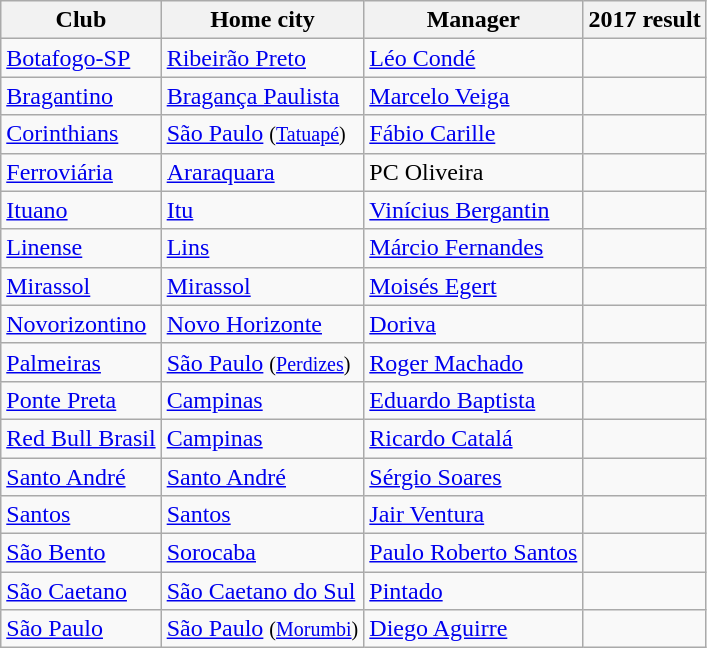<table class="wikitable sortable">
<tr>
<th>Club</th>
<th>Home city</th>
<th>Manager</th>
<th>2017 result</th>
</tr>
<tr>
<td><a href='#'>Botafogo-SP</a></td>
<td><a href='#'>Ribeirão Preto</a></td>
<td><a href='#'>Léo Condé</a></td>
<td></td>
</tr>
<tr>
<td><a href='#'>Bragantino</a></td>
<td><a href='#'>Bragança Paulista</a></td>
<td><a href='#'>Marcelo Veiga</a></td>
<td></td>
</tr>
<tr>
<td><a href='#'>Corinthians</a></td>
<td><a href='#'>São Paulo</a> <small>(<a href='#'>Tatuapé</a>)</small></td>
<td><a href='#'>Fábio Carille</a></td>
<td></td>
</tr>
<tr>
<td><a href='#'>Ferroviária</a></td>
<td><a href='#'>Araraquara</a></td>
<td>PC Oliveira</td>
<td></td>
</tr>
<tr>
<td><a href='#'>Ituano</a></td>
<td><a href='#'>Itu</a></td>
<td><a href='#'>Vinícius Bergantin</a></td>
<td></td>
</tr>
<tr>
<td><a href='#'>Linense</a></td>
<td><a href='#'>Lins</a></td>
<td><a href='#'>Márcio Fernandes</a></td>
<td></td>
</tr>
<tr>
<td><a href='#'>Mirassol</a></td>
<td><a href='#'>Mirassol</a></td>
<td><a href='#'>Moisés Egert</a></td>
<td></td>
</tr>
<tr>
<td><a href='#'>Novorizontino</a></td>
<td><a href='#'>Novo Horizonte</a></td>
<td><a href='#'>Doriva</a></td>
<td></td>
</tr>
<tr>
<td><a href='#'>Palmeiras</a></td>
<td><a href='#'>São Paulo</a> <small>(<a href='#'>Perdizes</a>)</small></td>
<td><a href='#'>Roger Machado</a></td>
<td></td>
</tr>
<tr>
<td><a href='#'>Ponte Preta</a></td>
<td><a href='#'>Campinas</a></td>
<td><a href='#'>Eduardo Baptista</a></td>
<td></td>
</tr>
<tr>
<td><a href='#'>Red Bull Brasil</a></td>
<td><a href='#'>Campinas</a></td>
<td><a href='#'>Ricardo Catalá</a></td>
<td></td>
</tr>
<tr>
<td><a href='#'>Santo André</a></td>
<td><a href='#'>Santo André</a></td>
<td><a href='#'>Sérgio Soares</a></td>
<td></td>
</tr>
<tr>
<td><a href='#'>Santos</a></td>
<td><a href='#'>Santos</a></td>
<td><a href='#'>Jair Ventura</a></td>
<td></td>
</tr>
<tr>
<td><a href='#'>São Bento</a></td>
<td><a href='#'>Sorocaba</a></td>
<td><a href='#'>Paulo Roberto Santos</a></td>
<td></td>
</tr>
<tr>
<td><a href='#'>São Caetano</a></td>
<td><a href='#'>São Caetano do Sul</a></td>
<td><a href='#'>Pintado</a></td>
<td></td>
</tr>
<tr>
<td><a href='#'>São Paulo</a></td>
<td><a href='#'>São Paulo</a> <small>(<a href='#'>Morumbi</a>)</small></td>
<td><a href='#'>Diego Aguirre</a></td>
<td></td>
</tr>
</table>
